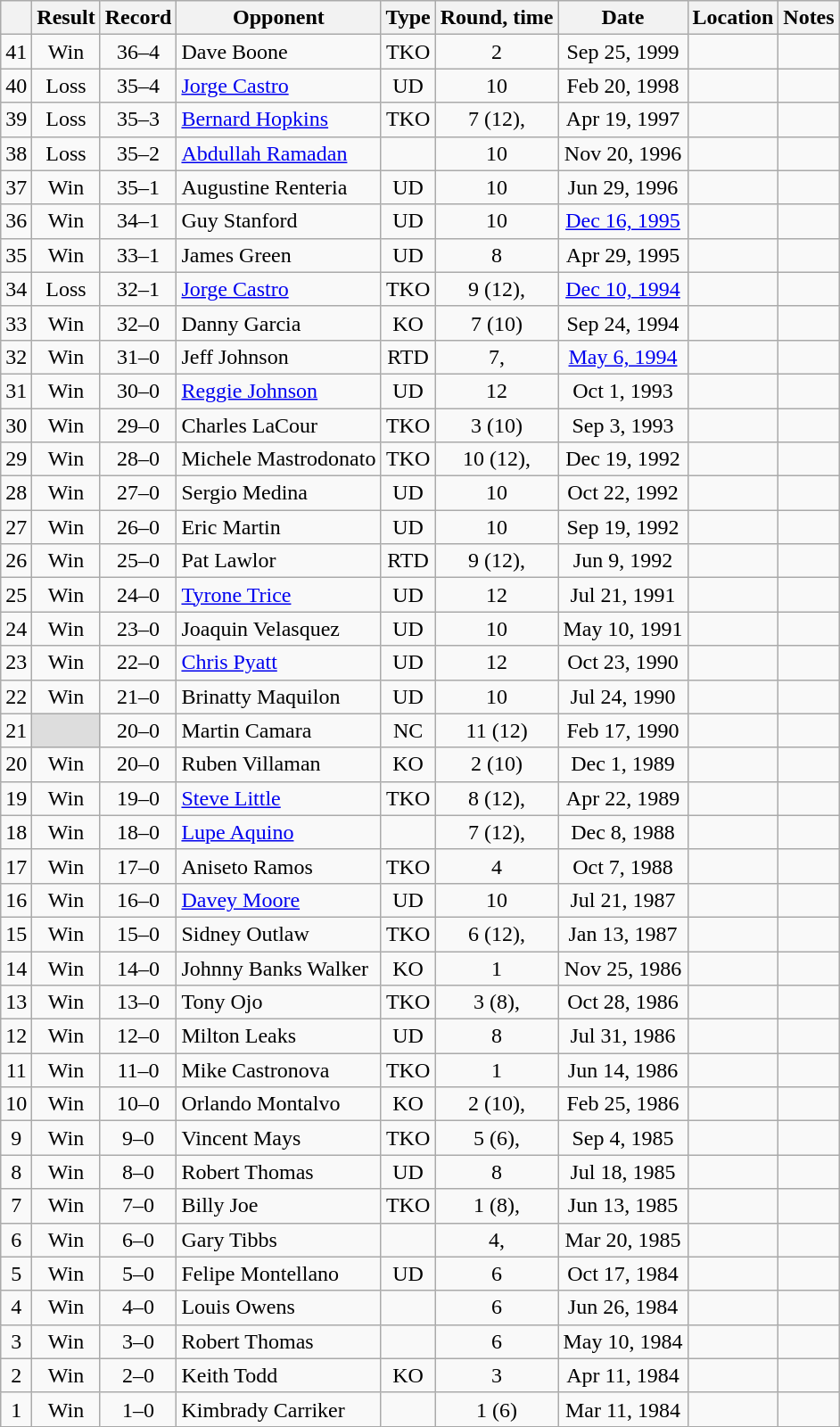<table class="wikitable" style="text-align:center">
<tr>
<th></th>
<th>Result</th>
<th>Record</th>
<th>Opponent</th>
<th>Type</th>
<th>Round, time</th>
<th>Date</th>
<th>Location</th>
<th>Notes</th>
</tr>
<tr>
<td>41</td>
<td>Win</td>
<td>36–4 </td>
<td style="text-align:left;">Dave Boone</td>
<td>TKO</td>
<td>2</td>
<td>Sep 25, 1999</td>
<td style="text-align:left;"></td>
<td></td>
</tr>
<tr>
<td>40</td>
<td>Loss</td>
<td>35–4 </td>
<td style="text-align:left;"><a href='#'>Jorge Castro</a></td>
<td>UD</td>
<td>10</td>
<td>Feb 20, 1998</td>
<td style="text-align:left;"></td>
<td style="text-align:left;"></td>
</tr>
<tr>
<td>39</td>
<td>Loss</td>
<td>35–3 </td>
<td style="text-align:left;"><a href='#'>Bernard Hopkins</a></td>
<td>TKO</td>
<td>7 (12), </td>
<td>Apr 19, 1997</td>
<td style="text-align:left;"></td>
<td style="text-align:left;"></td>
</tr>
<tr>
<td>38</td>
<td>Loss</td>
<td>35–2 </td>
<td style="text-align:left;"><a href='#'>Abdullah Ramadan</a></td>
<td></td>
<td>10</td>
<td>Nov 20, 1996</td>
<td style="text-align:left;"></td>
<td></td>
</tr>
<tr>
<td>37</td>
<td>Win</td>
<td>35–1 </td>
<td style="text-align:left;">Augustine Renteria</td>
<td>UD</td>
<td>10</td>
<td>Jun 29, 1996</td>
<td style="text-align:left;"></td>
<td></td>
</tr>
<tr>
<td>36</td>
<td>Win</td>
<td>34–1 </td>
<td style="text-align:left;">Guy Stanford</td>
<td>UD</td>
<td>10</td>
<td><a href='#'>Dec 16, 1995</a></td>
<td style="text-align:left;"></td>
<td></td>
</tr>
<tr>
<td>35</td>
<td>Win</td>
<td>33–1 </td>
<td style="text-align:left;">James Green</td>
<td>UD</td>
<td>8</td>
<td>Apr 29, 1995</td>
<td style="text-align:left;"></td>
<td></td>
</tr>
<tr>
<td>34</td>
<td>Loss</td>
<td>32–1 </td>
<td style="text-align:left;"><a href='#'>Jorge Castro</a></td>
<td>TKO</td>
<td>9 (12), </td>
<td><a href='#'>Dec 10, 1994</a></td>
<td style="text-align:left;"></td>
<td style="text-align:left;"></td>
</tr>
<tr>
<td>33</td>
<td>Win</td>
<td>32–0 </td>
<td style="text-align:left;">Danny Garcia</td>
<td>KO</td>
<td>7 (10)</td>
<td>Sep 24, 1994</td>
<td style="text-align:left;"></td>
<td></td>
</tr>
<tr>
<td>32</td>
<td>Win</td>
<td>31–0 </td>
<td style="text-align:left;">Jeff Johnson</td>
<td>RTD</td>
<td>7, </td>
<td><a href='#'>May 6, 1994</a></td>
<td style="text-align:left;"></td>
<td></td>
</tr>
<tr>
<td>31</td>
<td>Win</td>
<td>30–0 </td>
<td style="text-align:left;"><a href='#'>Reggie Johnson</a></td>
<td>UD</td>
<td>12</td>
<td>Oct 1, 1993</td>
<td style="text-align:left;"></td>
<td style="text-align:left;"></td>
</tr>
<tr>
<td>30</td>
<td>Win</td>
<td>29–0 </td>
<td style="text-align:left;">Charles LaCour</td>
<td>TKO</td>
<td>3 (10)</td>
<td>Sep 3, 1993</td>
<td style="text-align:left;"></td>
<td></td>
</tr>
<tr>
<td>29</td>
<td>Win</td>
<td>28–0 </td>
<td style="text-align:left;">Michele Mastrodonato</td>
<td>TKO</td>
<td>10 (12), </td>
<td>Dec 19, 1992</td>
<td style="text-align:left;"></td>
<td style="text-align:left;"></td>
</tr>
<tr>
<td>28</td>
<td>Win</td>
<td>27–0 </td>
<td style="text-align:left;">Sergio Medina</td>
<td>UD</td>
<td>10</td>
<td>Oct 22, 1992</td>
<td style="text-align:left;"></td>
<td></td>
</tr>
<tr>
<td>27</td>
<td>Win</td>
<td>26–0 </td>
<td style="text-align:left;">Eric Martin</td>
<td>UD</td>
<td>10</td>
<td>Sep 19, 1992</td>
<td style="text-align:left;"></td>
<td></td>
</tr>
<tr>
<td>26</td>
<td>Win</td>
<td>25–0 </td>
<td style="text-align:left;">Pat Lawlor</td>
<td>RTD</td>
<td>9 (12), </td>
<td>Jun 9, 1992</td>
<td style="text-align:left;"></td>
<td style="text-align:left;"></td>
</tr>
<tr>
<td>25</td>
<td>Win</td>
<td>24–0 </td>
<td style="text-align:left;"><a href='#'>Tyrone Trice</a></td>
<td>UD</td>
<td>12</td>
<td>Jul 21, 1991</td>
<td style="text-align:left;"></td>
<td style="text-align:left;"></td>
</tr>
<tr>
<td>24</td>
<td>Win</td>
<td>23–0 </td>
<td style="text-align:left;">Joaquin Velasquez</td>
<td>UD</td>
<td>10</td>
<td>May 10, 1991</td>
<td style="text-align:left;"></td>
<td></td>
</tr>
<tr>
<td>23</td>
<td>Win</td>
<td>22–0 </td>
<td style="text-align:left;"><a href='#'>Chris Pyatt</a></td>
<td>UD</td>
<td>12</td>
<td>Oct 23, 1990</td>
<td style="text-align:left;"></td>
<td style="text-align:left;"></td>
</tr>
<tr>
<td>22</td>
<td>Win</td>
<td>21–0 </td>
<td style="text-align:left;">Brinatty Maquilon</td>
<td>UD</td>
<td>10</td>
<td>Jul 24, 1990</td>
<td style="text-align:left;"></td>
<td></td>
</tr>
<tr>
<td>21</td>
<td style="background:#DDD"></td>
<td>20–0 </td>
<td style="text-align:left;">Martin Camara</td>
<td>NC</td>
<td>11 (12)</td>
<td>Feb 17, 1990</td>
<td style="text-align:left;"></td>
<td style="text-align:left;"></td>
</tr>
<tr>
<td>20</td>
<td>Win</td>
<td>20–0</td>
<td style="text-align:left;">Ruben Villaman</td>
<td>KO</td>
<td>2 (10)</td>
<td>Dec 1, 1989</td>
<td style="text-align:left;"></td>
<td></td>
</tr>
<tr>
<td>19</td>
<td>Win</td>
<td>19–0</td>
<td style="text-align:left;"><a href='#'>Steve Little</a></td>
<td>TKO</td>
<td>8 (12), </td>
<td>Apr 22, 1989</td>
<td style="text-align:left;"></td>
<td style="text-align:left;"></td>
</tr>
<tr>
<td>18</td>
<td>Win</td>
<td>18–0</td>
<td style="text-align:left;"><a href='#'>Lupe Aquino</a></td>
<td></td>
<td>7 (12), </td>
<td>Dec 8, 1988</td>
<td style="text-align:left;"></td>
<td style="text-align:left;"></td>
</tr>
<tr>
<td>17</td>
<td>Win</td>
<td>17–0</td>
<td style="text-align:left;">Aniseto Ramos</td>
<td>TKO</td>
<td>4</td>
<td>Oct 7, 1988</td>
<td style="text-align:left;"></td>
<td></td>
</tr>
<tr>
<td>16</td>
<td>Win</td>
<td>16–0</td>
<td style="text-align:left;"><a href='#'>Davey Moore</a></td>
<td>UD</td>
<td>10</td>
<td>Jul 21, 1987</td>
<td style="text-align:left;"></td>
<td></td>
</tr>
<tr>
<td>15</td>
<td>Win</td>
<td>15–0</td>
<td style="text-align:left;">Sidney Outlaw</td>
<td>TKO</td>
<td>6 (12), </td>
<td>Jan 13, 1987</td>
<td style="text-align:left;"></td>
<td style="text-align:left;"></td>
</tr>
<tr>
<td>14</td>
<td>Win</td>
<td>14–0</td>
<td style="text-align:left;">Johnny Banks Walker</td>
<td>KO</td>
<td>1</td>
<td>Nov 25, 1986</td>
<td style="text-align:left;"></td>
<td></td>
</tr>
<tr>
<td>13</td>
<td>Win</td>
<td>13–0</td>
<td style="text-align:left;">Tony Ojo</td>
<td>TKO</td>
<td>3 (8), </td>
<td>Oct 28, 1986</td>
<td style="text-align:left;"></td>
<td></td>
</tr>
<tr>
<td>12</td>
<td>Win</td>
<td>12–0</td>
<td style="text-align:left;">Milton Leaks</td>
<td>UD</td>
<td>8</td>
<td>Jul 31, 1986</td>
<td style="text-align:left;"></td>
<td></td>
</tr>
<tr>
<td>11</td>
<td>Win</td>
<td>11–0</td>
<td style="text-align:left;">Mike Castronova</td>
<td>TKO</td>
<td>1</td>
<td>Jun 14, 1986</td>
<td style="text-align:left;"></td>
<td></td>
</tr>
<tr>
<td>10</td>
<td>Win</td>
<td>10–0</td>
<td style="text-align:left;">Orlando Montalvo</td>
<td>KO</td>
<td>2 (10), </td>
<td>Feb 25, 1986</td>
<td style="text-align:left;"></td>
<td></td>
</tr>
<tr>
<td>9</td>
<td>Win</td>
<td>9–0</td>
<td style="text-align:left;">Vincent Mays</td>
<td>TKO</td>
<td>5 (6), </td>
<td>Sep 4, 1985</td>
<td style="text-align:left;"></td>
<td></td>
</tr>
<tr>
<td>8</td>
<td>Win</td>
<td>8–0</td>
<td style="text-align:left;">Robert Thomas</td>
<td>UD</td>
<td>8</td>
<td>Jul 18, 1985</td>
<td style="text-align:left;"></td>
<td></td>
</tr>
<tr>
<td>7</td>
<td>Win</td>
<td>7–0</td>
<td style="text-align:left;">Billy Joe</td>
<td>TKO</td>
<td>1 (8), </td>
<td>Jun 13, 1985</td>
<td style="text-align:left;"></td>
<td></td>
</tr>
<tr>
<td>6</td>
<td>Win</td>
<td>6–0</td>
<td style="text-align:left;">Gary Tibbs</td>
<td></td>
<td>4, </td>
<td>Mar 20, 1985</td>
<td style="text-align:left;"></td>
<td></td>
</tr>
<tr>
<td>5</td>
<td>Win</td>
<td>5–0</td>
<td style="text-align:left;">Felipe Montellano</td>
<td>UD</td>
<td>6</td>
<td>Oct 17, 1984</td>
<td style="text-align:left;"></td>
<td></td>
</tr>
<tr>
<td>4</td>
<td>Win</td>
<td>4–0</td>
<td style="text-align:left;">Louis Owens</td>
<td></td>
<td>6</td>
<td>Jun 26, 1984</td>
<td style="text-align:left;"></td>
<td></td>
</tr>
<tr>
<td>3</td>
<td>Win</td>
<td>3–0</td>
<td style="text-align:left;">Robert Thomas</td>
<td></td>
<td>6</td>
<td>May 10, 1984</td>
<td style="text-align:left;"></td>
<td></td>
</tr>
<tr>
<td>2</td>
<td>Win</td>
<td>2–0</td>
<td style="text-align:left;">Keith Todd</td>
<td>KO</td>
<td>3</td>
<td>Apr 11, 1984</td>
<td style="text-align:left;"></td>
<td></td>
</tr>
<tr>
<td>1</td>
<td>Win</td>
<td>1–0</td>
<td style="text-align:left;">Kimbrady Carriker</td>
<td></td>
<td>1 (6)</td>
<td>Mar 11, 1984</td>
<td style="text-align:left;"></td>
<td></td>
</tr>
</table>
